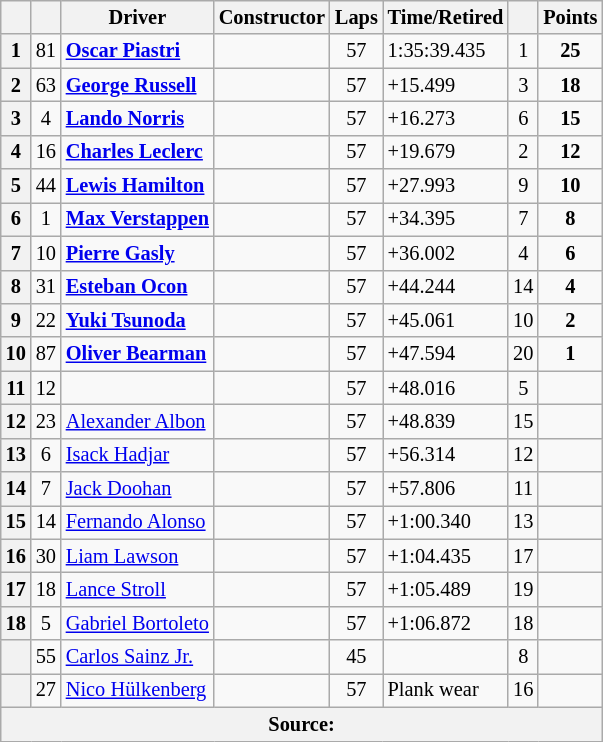<table class="wikitable sortable" style="font-size: 85%;">
<tr>
<th scope="col"></th>
<th scope="col"></th>
<th scope="col">Driver</th>
<th scope="col">Constructor</th>
<th scope="col" class="unsortable">Laps</th>
<th scope="col" class="unsortable">Time/Retired</th>
<th scope="col"></th>
<th scope="col">Points</th>
</tr>
<tr>
<th scope="row">1</th>
<td align="center">81</td>
<td data-sort-value="Pia"> <strong><a href='#'>Oscar Piastri</a></strong></td>
<td></td>
<td align="center">57</td>
<td>1:35:39.435</td>
<td align="center">1</td>
<td align="center"><strong>25</strong></td>
</tr>
<tr>
<th scope="row">2</th>
<td align="center">63</td>
<td data-sort-value="Rus"> <strong><a href='#'>George Russell</a></strong></td>
<td></td>
<td align="center">57</td>
<td>+15.499</td>
<td align="center">3</td>
<td align="center"><strong>18</strong></td>
</tr>
<tr>
<th scope="row">3</th>
<td align="center">4</td>
<td data-sort-value="nor"> <strong><a href='#'>Lando Norris</a></strong></td>
<td></td>
<td align="center">57</td>
<td>+16.273</td>
<td align="center">6</td>
<td align="center"><strong>15</strong></td>
</tr>
<tr>
<th scope="row">4</th>
<td align="center">16</td>
<td data-sort-value="lec"> <strong><a href='#'>Charles Leclerc</a></strong></td>
<td></td>
<td align="center">57</td>
<td>+19.679</td>
<td align="center">2</td>
<td align="center"><strong>12</strong></td>
</tr>
<tr>
<th scope="row">5</th>
<td align="center">44</td>
<td data-sort-value="ham"> <strong><a href='#'>Lewis Hamilton</a></strong></td>
<td></td>
<td align="center">57</td>
<td>+27.993</td>
<td align="center">9</td>
<td align="center"><strong>10</strong></td>
</tr>
<tr>
<th scope="row">6</th>
<td align="center">1</td>
<td data-sort-value="ver"> <strong><a href='#'>Max Verstappen</a></strong></td>
<td></td>
<td align="center">57</td>
<td>+34.395</td>
<td align="center">7</td>
<td align="center"><strong>8</strong></td>
</tr>
<tr>
<th scope="row">7</th>
<td align="center">10</td>
<td data-sort-value="gas"> <strong><a href='#'>Pierre Gasly</a></strong></td>
<td></td>
<td align="center">57</td>
<td>+36.002</td>
<td align="center">4</td>
<td align="center"><strong>6</strong></td>
</tr>
<tr>
<th scope="row">8</th>
<td align="center">31</td>
<td data-sort-value="oco"> <strong><a href='#'>Esteban Ocon</a></strong></td>
<td></td>
<td align="center">57</td>
<td>+44.244</td>
<td align="center">14</td>
<td align="center"><strong>4</strong></td>
</tr>
<tr>
<th scope="row">9</th>
<td align="center">22</td>
<td data-sort-value="tsu"> <strong><a href='#'>Yuki Tsunoda</a></strong></td>
<td></td>
<td align="center">57</td>
<td>+45.061</td>
<td align="center">10</td>
<td align="center"><strong>2</strong></td>
</tr>
<tr>
<th scope="row">10</th>
<td align="center">87</td>
<td data-sort-value="bea"> <strong><a href='#'>Oliver Bearman</a></strong></td>
<td></td>
<td align="center">57</td>
<td>+47.594</td>
<td align="center">20</td>
<td align="center"><strong>1</strong></td>
</tr>
<tr>
<th scope="row">11</th>
<td align="center">12</td>
<td data-sort-value="ant"></td>
<td></td>
<td align="center">57</td>
<td>+48.016</td>
<td align="center">5</td>
<td align="center"></td>
</tr>
<tr>
<th scope="row">12</th>
<td align="center">23</td>
<td data-sort-value="alb"> <a href='#'>Alexander Albon</a></td>
<td></td>
<td align="center">57</td>
<td>+48.839</td>
<td align="center">15</td>
<td align="center"></td>
</tr>
<tr>
<th scope="row">13</th>
<td align="center">6</td>
<td data-sort-value="had"> <a href='#'>Isack Hadjar</a></td>
<td></td>
<td align="center">57</td>
<td>+56.314</td>
<td align="center">12</td>
<td align="center"></td>
</tr>
<tr>
<th scope="row">14</th>
<td align="center">7</td>
<td data-sort-value="doo"> <a href='#'>Jack Doohan</a></td>
<td></td>
<td align="center">57</td>
<td>+57.806</td>
<td align="center">11</td>
<td align="center"></td>
</tr>
<tr>
<th scope="row">15</th>
<td align="center">14</td>
<td data-sort-value="alo"> <a href='#'>Fernando Alonso</a></td>
<td></td>
<td align="center">57</td>
<td>+1:00.340</td>
<td align="center">13</td>
<td align="center"></td>
</tr>
<tr>
<th scope="row">16</th>
<td align="center">30</td>
<td data-sort-value="law"> <a href='#'>Liam Lawson</a></td>
<td></td>
<td align="center">57</td>
<td>+1:04.435</td>
<td align="center">17</td>
<td align="center"></td>
</tr>
<tr>
<th scope="row">17</th>
<td align="center">18</td>
<td data-sort-value="str"> <a href='#'>Lance Stroll</a></td>
<td></td>
<td align="center">57</td>
<td>+1:05.489</td>
<td align="center">19</td>
<td align="center"></td>
</tr>
<tr>
<th scope="row">18</th>
<td align="center">5</td>
<td data-sort-value="bor"> <a href='#'>Gabriel Bortoleto</a></td>
<td></td>
<td align="center">57</td>
<td>+1:06.872</td>
<td align="center">18</td>
<td align="center"></td>
</tr>
<tr>
<th scope="row"></th>
<td align="center">55</td>
<td data-sort-value="Sai"> <a href='#'>Carlos Sainz Jr.</a></td>
<td></td>
<td align="center">45</td>
<td></td>
<td align="center">8</td>
<td></td>
</tr>
<tr>
<th scope="row" data-sort-value="20"></th>
<td align="center">27</td>
<td data-sort-value="hul"> <a href='#'>Nico Hülkenberg</a></td>
<td></td>
<td align="center">57</td>
<td>Plank wear</td>
<td align="center">16</td>
<td align="center"></td>
</tr>
<tr class="sortbottom">
<th colspan="8">Source:</th>
</tr>
</table>
